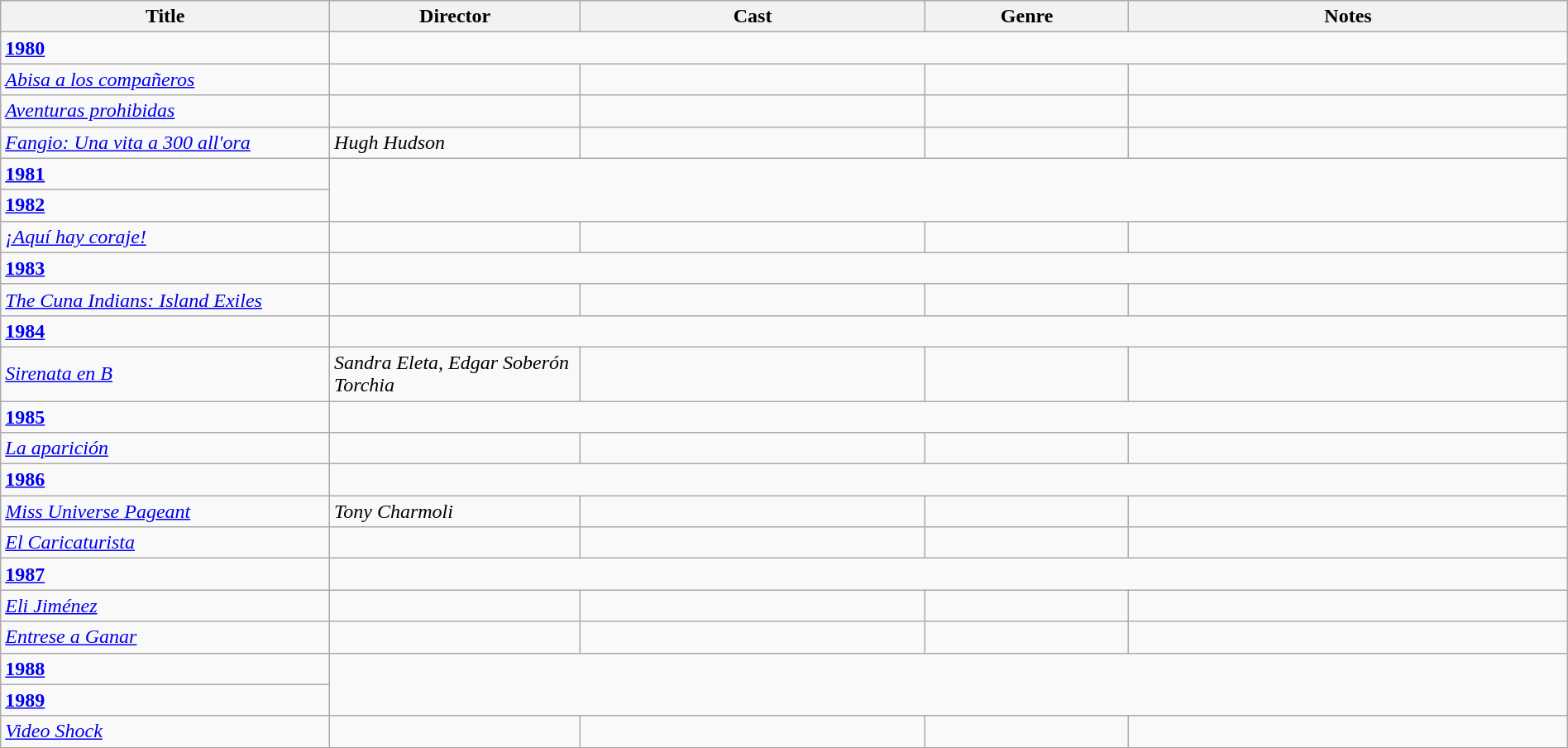<table class="wikitable" width= "100%">
<tr>
<th width=21%>Title</th>
<th width=16%>Director</th>
<th width=22%>Cast</th>
<th width=13%>Genre</th>
<th width=28%>Notes</th>
</tr>
<tr>
<td><strong><a href='#'>1980</a></strong></td>
</tr>
<tr>
<td><em><a href='#'>Abisa a los compañeros</a></em></td>
<td></td>
<td></td>
<td></td>
<td></td>
</tr>
<tr>
<td><em><a href='#'>Aventuras prohibidas</a></em></td>
<td></td>
<td></td>
<td></td>
<td></td>
</tr>
<tr>
<td><em><a href='#'>Fangio: Una vita a 300 all'ora</a></em></td>
<td><em>Hugh Hudson</em></td>
<td></td>
<td></td>
<td></td>
</tr>
<tr>
<td><strong><a href='#'>1981</a></strong></td>
</tr>
<tr>
<td><strong><a href='#'>1982</a></strong></td>
</tr>
<tr>
<td><em><a href='#'>¡Aquí hay coraje!</a></em></td>
<td></td>
<td></td>
<td></td>
<td></td>
</tr>
<tr>
<td><strong><a href='#'>1983</a></strong></td>
</tr>
<tr>
<td><em><a href='#'>The Cuna Indians: Island Exiles</a></em></td>
<td></td>
<td></td>
<td></td>
<td></td>
</tr>
<tr>
<td><strong><a href='#'>1984</a></strong></td>
</tr>
<tr>
<td><em><a href='#'>Sirenata en B</a></em></td>
<td><em>Sandra Eleta, Edgar Soberón Torchia</em></td>
<td></td>
<td></td>
<td></td>
</tr>
<tr>
<td><strong><a href='#'>1985</a></strong></td>
</tr>
<tr>
<td><em><a href='#'>La aparición</a></em></td>
<td></td>
<td></td>
<td></td>
<td></td>
</tr>
<tr>
<td><strong><a href='#'>1986</a></strong></td>
</tr>
<tr>
<td><em><a href='#'>Miss Universe Pageant</a></em></td>
<td><em>Tony Charmoli</em></td>
<td></td>
<td></td>
<td></td>
</tr>
<tr>
<td><em><a href='#'>El Caricaturista</a></em></td>
<td></td>
<td></td>
<td></td>
<td></td>
</tr>
<tr>
<td><strong><a href='#'>1987</a></strong></td>
</tr>
<tr>
<td><em><a href='#'>Eli Jiménez</a></em></td>
<td></td>
<td></td>
<td></td>
<td></td>
</tr>
<tr>
<td><em><a href='#'>Entrese a Ganar</a></em></td>
<td></td>
<td></td>
<td></td>
<td></td>
</tr>
<tr>
<td><strong><a href='#'>1988</a></strong></td>
</tr>
<tr>
<td><strong><a href='#'>1989</a></strong></td>
</tr>
<tr>
<td><em><a href='#'>Video Shock</a></em></td>
<td></td>
<td></td>
<td></td>
<td></td>
</tr>
<tr>
</tr>
</table>
